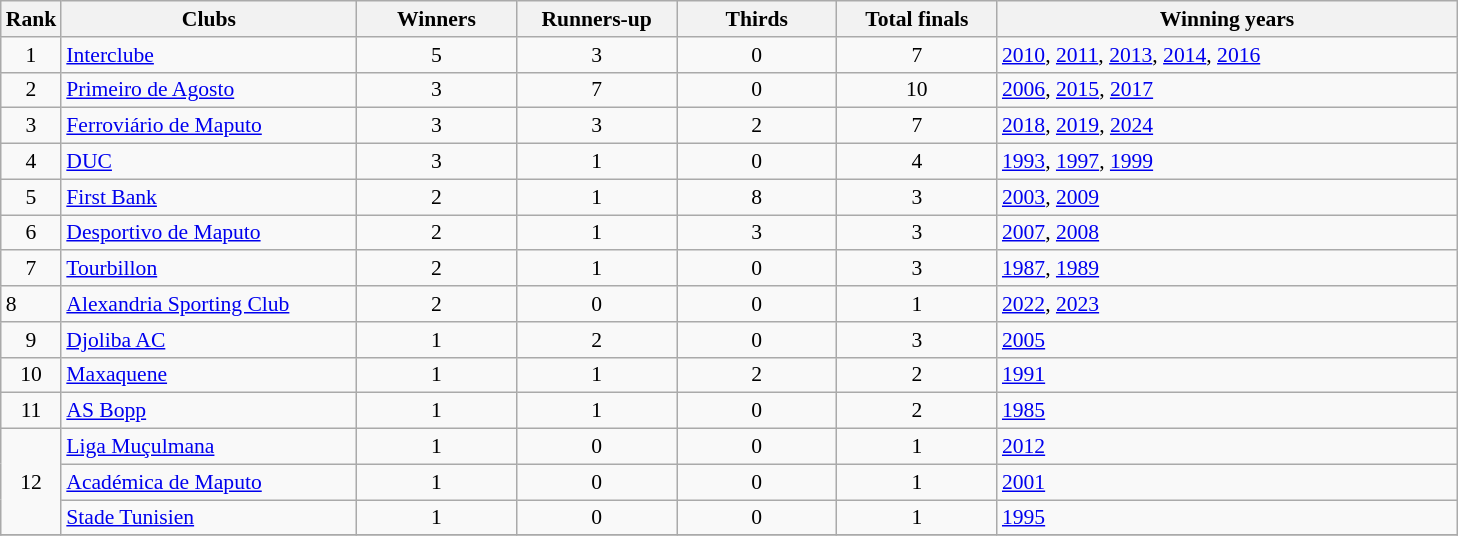<table class="wikitable" style="font-size:90%;">
<tr>
<th>Rank</th>
<th width=190>Clubs</th>
<th width=100>Winners</th>
<th width=100>Runners-up</th>
<th width=100>Thirds</th>
<th width=100>Total finals</th>
<th width=300>Winning years</th>
</tr>
<tr>
<td align=center>1</td>
<td> <a href='#'>Interclube</a></td>
<td align=center>5</td>
<td align=center>3</td>
<td align=center>0</td>
<td align=center>7</td>
<td><a href='#'>2010</a>, <a href='#'>2011</a>, <a href='#'>2013</a>, <a href='#'>2014</a>, <a href='#'>2016</a></td>
</tr>
<tr>
<td align=center>2</td>
<td> <a href='#'>Primeiro de Agosto</a></td>
<td align=center>3</td>
<td align=center>7</td>
<td align=center>0</td>
<td align=center>10</td>
<td><a href='#'>2006</a>, <a href='#'>2015</a>, <a href='#'>2017</a></td>
</tr>
<tr>
<td align=center>3</td>
<td> <a href='#'>Ferroviário de Maputo</a></td>
<td align=center>3</td>
<td align=center>3</td>
<td align=center>2</td>
<td align=center>7</td>
<td><a href='#'>2018</a>, <a href='#'>2019</a>, <a href='#'>2024</a></td>
</tr>
<tr>
<td align=center>4</td>
<td> <a href='#'>DUC</a></td>
<td align="center">3</td>
<td align=center>1</td>
<td align=center>0</td>
<td align=center>4</td>
<td><a href='#'>1993</a>, <a href='#'>1997</a>, <a href='#'>1999</a></td>
</tr>
<tr>
<td align=center>5</td>
<td> <a href='#'>First Bank</a></td>
<td align="center">2</td>
<td align=center>1</td>
<td align=center>8</td>
<td align=center>3</td>
<td><a href='#'>2003</a>, <a href='#'>2009</a></td>
</tr>
<tr>
<td align=center>6</td>
<td> <a href='#'>Desportivo de Maputo</a></td>
<td align="center">2</td>
<td align=center>1</td>
<td align=center>3</td>
<td align=center>3</td>
<td><a href='#'>2007</a>, <a href='#'>2008</a></td>
</tr>
<tr>
<td align=center>7</td>
<td> <a href='#'>Tourbillon</a></td>
<td align="center">2</td>
<td align=center>1</td>
<td align=center>0</td>
<td align=center>3</td>
<td><a href='#'>1987</a>, <a href='#'>1989</a></td>
</tr>
<tr>
<td>8</td>
<td> <a href='#'>Alexandria Sporting Club</a></td>
<td align="center">2</td>
<td align="center">0</td>
<td align="center">0</td>
<td align="center">1</td>
<td><a href='#'>2022</a>, <a href='#'>2023</a></td>
</tr>
<tr>
<td align="center">9</td>
<td> <a href='#'>Djoliba AC</a></td>
<td align="center">1</td>
<td align="center">2</td>
<td align="center">0</td>
<td align="center">3</td>
<td><a href='#'>2005</a></td>
</tr>
<tr>
<td align="center">10</td>
<td> <a href='#'>Maxaquene</a></td>
<td align="center">1</td>
<td align="center">1</td>
<td align="center">2</td>
<td align="center">2</td>
<td><a href='#'>1991</a></td>
</tr>
<tr>
<td align="center">11</td>
<td> <a href='#'>AS Bopp</a></td>
<td align="center">1</td>
<td align="center">1</td>
<td align="center">0</td>
<td align="center">2</td>
<td><a href='#'>1985</a></td>
</tr>
<tr>
<td rowspan="3" align="center">12</td>
<td> <a href='#'>Liga Muçulmana</a></td>
<td align="center">1</td>
<td align="center">0</td>
<td align="center">0</td>
<td align="center">1</td>
<td><a href='#'>2012</a></td>
</tr>
<tr>
<td> <a href='#'>Académica de Maputo</a></td>
<td align="center">1</td>
<td align=center>0</td>
<td align=center>0</td>
<td align=center>1</td>
<td><a href='#'>2001</a></td>
</tr>
<tr>
<td> <a href='#'>Stade Tunisien</a></td>
<td align="center">1</td>
<td align=center>0</td>
<td align=center>0</td>
<td align=center>1</td>
<td><a href='#'>1995</a></td>
</tr>
<tr>
</tr>
</table>
